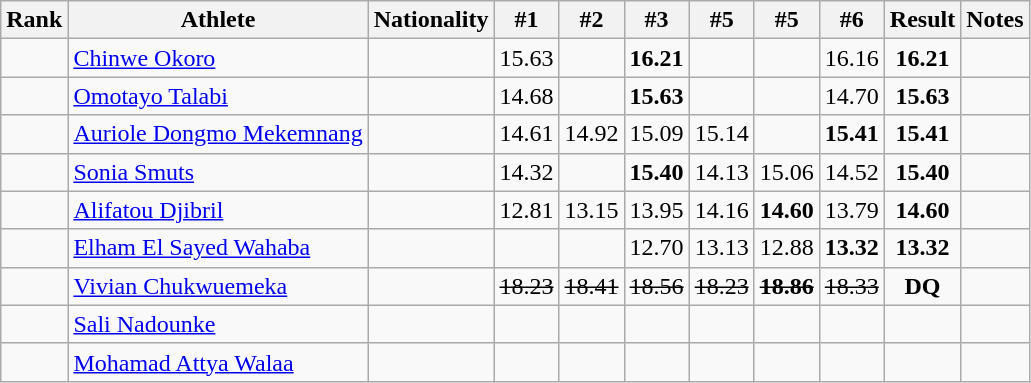<table class="wikitable sortable" style="text-align:center">
<tr>
<th>Rank</th>
<th>Athlete</th>
<th>Nationality</th>
<th>#1</th>
<th>#2</th>
<th>#3</th>
<th>#5</th>
<th>#5</th>
<th>#6</th>
<th>Result</th>
<th>Notes</th>
</tr>
<tr>
<td></td>
<td align=left><a href='#'>Chinwe Okoro</a></td>
<td align=left></td>
<td>15.63</td>
<td></td>
<td><strong>16.21</strong></td>
<td></td>
<td></td>
<td>16.16</td>
<td><strong>16.21</strong></td>
<td></td>
</tr>
<tr>
<td></td>
<td align=left><a href='#'>Omotayo Talabi</a></td>
<td align=left></td>
<td>14.68</td>
<td></td>
<td><strong>15.63</strong></td>
<td></td>
<td></td>
<td>14.70</td>
<td><strong>15.63</strong></td>
<td></td>
</tr>
<tr>
<td></td>
<td align=left><a href='#'>Auriole Dongmo Mekemnang</a></td>
<td align=left></td>
<td>14.61</td>
<td>14.92</td>
<td>15.09</td>
<td>15.14</td>
<td></td>
<td><strong>15.41</strong></td>
<td><strong>15.41</strong></td>
<td></td>
</tr>
<tr>
<td></td>
<td align=left><a href='#'>Sonia Smuts</a></td>
<td align=left></td>
<td>14.32</td>
<td></td>
<td><strong>15.40</strong></td>
<td>14.13</td>
<td>15.06</td>
<td>14.52</td>
<td><strong>15.40</strong></td>
<td></td>
</tr>
<tr>
<td></td>
<td align=left><a href='#'>Alifatou Djibril</a></td>
<td align=left></td>
<td>12.81</td>
<td>13.15</td>
<td>13.95</td>
<td>14.16</td>
<td><strong>14.60</strong></td>
<td>13.79</td>
<td><strong>14.60</strong></td>
<td></td>
</tr>
<tr>
<td></td>
<td align=left><a href='#'>Elham El Sayed Wahaba</a></td>
<td align=left></td>
<td></td>
<td></td>
<td>12.70</td>
<td>13.13</td>
<td>12.88</td>
<td><strong>13.32</strong></td>
<td><strong>13.32</strong></td>
<td></td>
</tr>
<tr>
<td></td>
<td align=left><a href='#'>Vivian Chukwuemeka</a></td>
<td align=left></td>
<td><s>18.23</s></td>
<td><s>18.41</s></td>
<td><s>18.56</s></td>
<td><s>18.23</s></td>
<td><s><strong>18.86</strong></s></td>
<td><s>18.33</s></td>
<td><strong>DQ</strong></td>
<td></td>
</tr>
<tr>
<td></td>
<td align=left><a href='#'>Sali Nadounke</a></td>
<td align=left></td>
<td></td>
<td></td>
<td></td>
<td></td>
<td></td>
<td></td>
<td><strong></strong></td>
<td></td>
</tr>
<tr>
<td></td>
<td align=left><a href='#'>Mohamad Attya Walaa</a></td>
<td align=left></td>
<td></td>
<td></td>
<td></td>
<td></td>
<td></td>
<td></td>
<td><strong></strong></td>
<td></td>
</tr>
</table>
